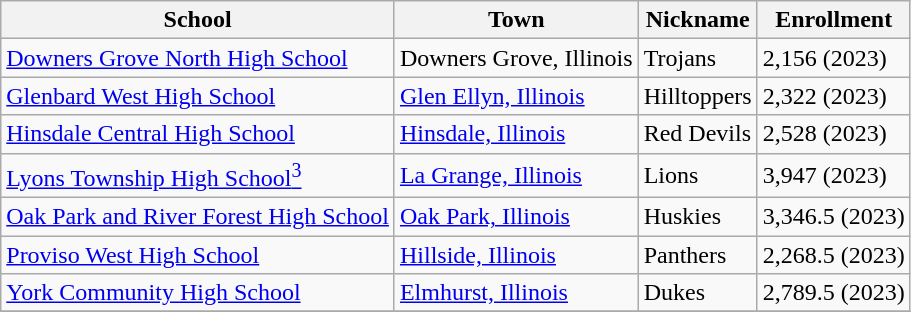<table class="wikitable">
<tr>
<th>School</th>
<th>Town</th>
<th>Nickname</th>
<th>Enrollment</th>
</tr>
<tr>
<td><a href='#'>Downers Grove North High School</a></td>
<td>Downers Grove, Illinois</td>
<td>Trojans</td>
<td>2,156 (2023)</td>
</tr>
<tr>
<td><a href='#'>Glenbard West High School</a></td>
<td><a href='#'>Glen Ellyn, Illinois</a></td>
<td>Hilltoppers</td>
<td>2,322 (2023)</td>
</tr>
<tr>
<td><a href='#'>Hinsdale Central High School</a></td>
<td><a href='#'>Hinsdale, Illinois</a></td>
<td>Red Devils</td>
<td>2,528 (2023)</td>
</tr>
<tr>
<td><a href='#'>Lyons Township High School</a><a href='#'><sup>3</sup></a></td>
<td><a href='#'>La Grange, Illinois</a></td>
<td>Lions</td>
<td>3,947 (2023)</td>
</tr>
<tr>
<td><a href='#'>Oak Park and River Forest High School</a></td>
<td><a href='#'>Oak Park, Illinois</a></td>
<td>Huskies</td>
<td>3,346.5 (2023)</td>
</tr>
<tr>
<td><a href='#'>Proviso West High School</a></td>
<td><a href='#'>Hillside, Illinois</a></td>
<td>Panthers</td>
<td>2,268.5 (2023)</td>
</tr>
<tr>
<td><a href='#'>York Community High School</a></td>
<td><a href='#'>Elmhurst, Illinois</a></td>
<td>Dukes</td>
<td>2,789.5 (2023)</td>
</tr>
<tr>
</tr>
</table>
